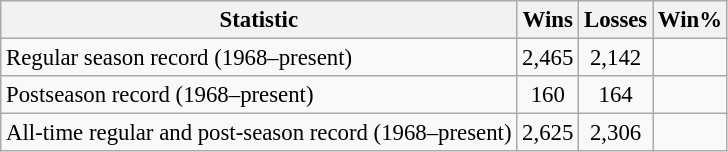<table class="wikitable" style="text-align:center; font-size:95%">
<tr>
<th>Statistic</th>
<th>Wins</th>
<th>Losses</th>
<th>Win%</th>
</tr>
<tr>
<td align=left>Regular season record (1968–present)</td>
<td>2,465</td>
<td>2,142</td>
<td></td>
</tr>
<tr>
<td align=left>Postseason record (1968–present)</td>
<td>160</td>
<td>164</td>
<td></td>
</tr>
<tr>
<td align=left>All-time regular and post-season record (1968–present)</td>
<td>2,625</td>
<td>2,306</td>
<td></td>
</tr>
</table>
